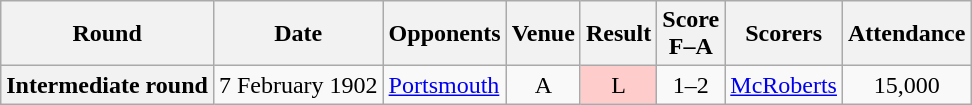<table class="wikitable plainrowheaders" style="text-align:center">
<tr>
<th scope="col">Round</th>
<th scope="col">Date</th>
<th scope="col">Opponents</th>
<th scope="col">Venue</th>
<th scope="col">Result</th>
<th scope="col">Score<br>F–A</th>
<th scope="col">Scorers</th>
<th scope="col">Attendance</th>
</tr>
<tr>
<th scope="row">Intermediate round</th>
<td align="left">7 February 1902</td>
<td align="left"><a href='#'>Portsmouth</a></td>
<td>A</td>
<td style=background:#fcc>L</td>
<td>1–2</td>
<td align="left"><a href='#'>McRoberts</a></td>
<td>15,000</td>
</tr>
</table>
